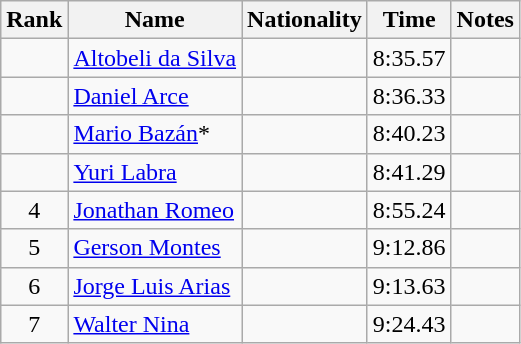<table class="wikitable sortable" style="text-align:center">
<tr>
<th>Rank</th>
<th>Name</th>
<th>Nationality</th>
<th>Time</th>
<th>Notes</th>
</tr>
<tr>
<td></td>
<td align=left><a href='#'>Altobeli da Silva</a></td>
<td align=left></td>
<td>8:35.57</td>
<td></td>
</tr>
<tr>
<td></td>
<td align=left><a href='#'>Daniel Arce</a></td>
<td align=left></td>
<td>8:36.33</td>
<td></td>
</tr>
<tr>
<td></td>
<td align=left><a href='#'>Mario Bazán</a>*</td>
<td align=left></td>
<td>8:40.23</td>
<td></td>
</tr>
<tr>
<td></td>
<td align=left><a href='#'>Yuri Labra</a></td>
<td align=left></td>
<td>8:41.29</td>
<td></td>
</tr>
<tr>
<td>4</td>
<td align=left><a href='#'>Jonathan Romeo</a></td>
<td align=left></td>
<td>8:55.24</td>
<td></td>
</tr>
<tr>
<td>5</td>
<td align=left><a href='#'>Gerson Montes</a></td>
<td align=left></td>
<td>9:12.86</td>
<td></td>
</tr>
<tr>
<td>6</td>
<td align=left><a href='#'>Jorge Luis Arias</a></td>
<td align=left></td>
<td>9:13.63</td>
<td></td>
</tr>
<tr>
<td>7</td>
<td align=left><a href='#'>Walter Nina</a></td>
<td align=left></td>
<td>9:24.43</td>
<td></td>
</tr>
</table>
